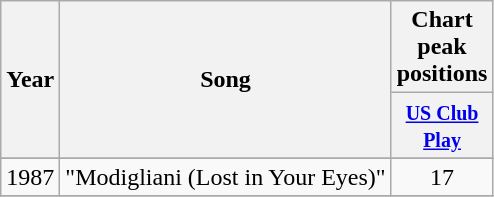<table class="wikitable">
<tr>
<th rowspan="2">Year</th>
<th rowspan="2">Song</th>
<th colspan="1">Chart peak positions</th>
</tr>
<tr>
<th width="55"><small><a href='#'>US Club Play</a></small></th>
</tr>
<tr>
</tr>
<tr>
<td align="center">1987</td>
<td>"Modigliani (Lost in Your Eyes)"</td>
<td align="center">17</td>
</tr>
<tr>
</tr>
</table>
